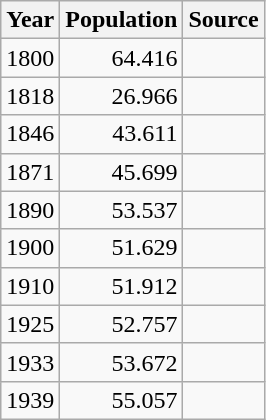<table class="wikitable">
<tr>
<th>Year</th>
<th>Population</th>
<th>Source</th>
</tr>
<tr>
<td>1800</td>
<td align="right">64.416</td>
<td></td>
</tr>
<tr>
<td>1818</td>
<td align="right">26.966</td>
<td></td>
</tr>
<tr>
<td>1846</td>
<td align="right">43.611</td>
<td></td>
</tr>
<tr>
<td>1871</td>
<td align="right">45.699</td>
<td></td>
</tr>
<tr>
<td>1890</td>
<td align="right">53.537</td>
<td></td>
</tr>
<tr>
<td>1900</td>
<td align="right">51.629</td>
<td></td>
</tr>
<tr>
<td>1910</td>
<td align="right">51.912</td>
<td></td>
</tr>
<tr>
<td>1925</td>
<td align="right">52.757</td>
<td></td>
</tr>
<tr>
<td>1933</td>
<td align="right">53.672</td>
<td></td>
</tr>
<tr>
<td>1939</td>
<td align="right">55.057</td>
<td></td>
</tr>
</table>
